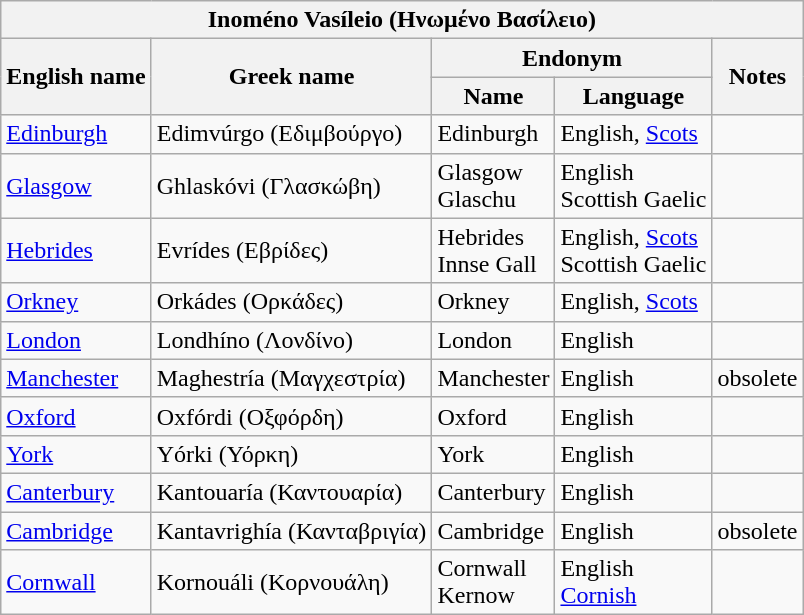<table class="wikitable sortable">
<tr>
<th colspan="5"> Inoméno Vasíleio (Ηνωμένο Βασίλειο)</th>
</tr>
<tr>
<th rowspan="2">English name</th>
<th rowspan="2">Greek name</th>
<th colspan="2">Endonym</th>
<th rowspan="2">Notes</th>
</tr>
<tr>
<th>Name</th>
<th>Language</th>
</tr>
<tr>
<td><a href='#'>Edinburgh</a></td>
<td>Edimvúrgo (Εδιμβούργο)</td>
<td>Edinburgh</td>
<td>English, <a href='#'>Scots</a></td>
<td></td>
</tr>
<tr>
<td><a href='#'>Glasgow</a></td>
<td>Ghlaskóvi (Γλασκώβη)</td>
<td>Glasgow<br>Glaschu</td>
<td>English<br>Scottish Gaelic</td>
<td></td>
</tr>
<tr>
<td><a href='#'>Hebrides</a></td>
<td>Evrídes (Εβρίδες)</td>
<td>Hebrides<br>Innse Gall</td>
<td>English, <a href='#'>Scots</a><br>Scottish Gaelic</td>
<td></td>
</tr>
<tr>
<td><a href='#'>Orkney</a></td>
<td>Orkádes (Ορκάδες)</td>
<td>Orkney</td>
<td>English, <a href='#'>Scots</a></td>
<td></td>
</tr>
<tr>
<td><a href='#'>London</a></td>
<td>Londhíno (Λονδίνο)</td>
<td>London</td>
<td>English</td>
<td></td>
</tr>
<tr>
<td><a href='#'>Manchester</a></td>
<td>Maghestría (Μαγχεστρία)</td>
<td>Manchester</td>
<td>English</td>
<td>obsolete</td>
</tr>
<tr>
<td><a href='#'>Oxford</a></td>
<td>Oxfórdi (Οξφόρδη)</td>
<td>Oxford</td>
<td>English</td>
<td></td>
</tr>
<tr>
<td><a href='#'>York</a></td>
<td>Yórki (Υόρκη)</td>
<td>York</td>
<td>English</td>
<td></td>
</tr>
<tr>
<td><a href='#'>Canterbury</a></td>
<td>Kantouaría (Καντουαρία)</td>
<td>Canterbury</td>
<td>English</td>
<td></td>
</tr>
<tr>
<td><a href='#'>Cambridge</a></td>
<td>Kantavrighía (Κανταβριγία)</td>
<td>Cambridge</td>
<td>English</td>
<td>obsolete</td>
</tr>
<tr>
<td><a href='#'>Cornwall</a></td>
<td>Kornouáli (Κορνουάλη)</td>
<td>Cornwall<br>Kernow</td>
<td>English<br><a href='#'>Cornish</a></td>
<td></td>
</tr>
</table>
